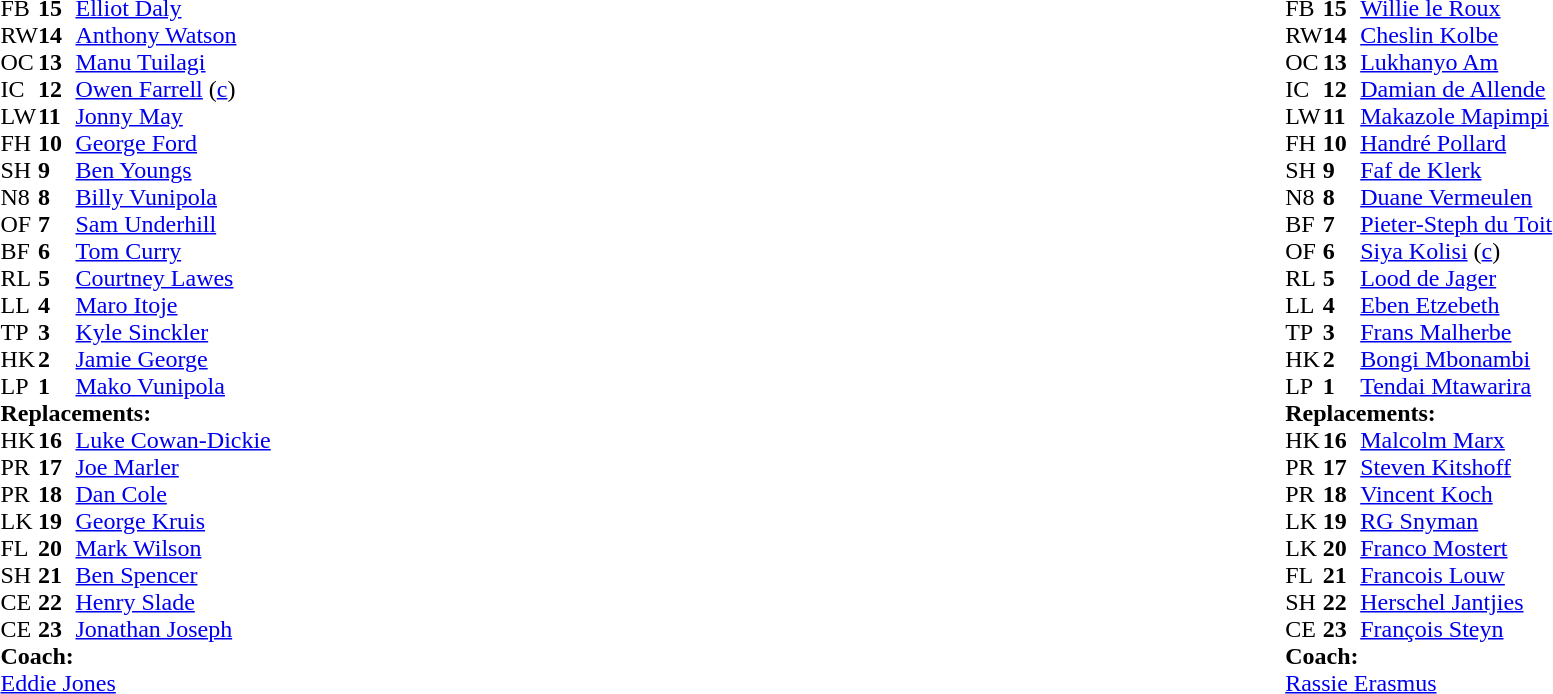<table style="width:100%">
<tr>
<td style="vertical-align:top; width:50%;"><br><table style="font-size: 100%" cellspacing="0" cellpadding="0">
<tr>
<th width="25"></th>
<th width="25"></th>
</tr>
<tr>
<td>FB</td>
<td><strong>15</strong></td>
<td><a href='#'>Elliot Daly</a></td>
</tr>
<tr>
<td>RW</td>
<td><strong>14</strong></td>
<td><a href='#'>Anthony Watson</a></td>
</tr>
<tr>
<td>OC</td>
<td><strong>13</strong></td>
<td><a href='#'>Manu Tuilagi</a></td>
</tr>
<tr>
<td>IC</td>
<td><strong>12</strong></td>
<td><a href='#'>Owen Farrell</a> (<a href='#'>c</a>)</td>
</tr>
<tr>
<td>LW</td>
<td><strong>11</strong></td>
<td><a href='#'>Jonny May</a></td>
<td></td>
<td></td>
</tr>
<tr>
<td>FH</td>
<td><strong>10</strong></td>
<td><a href='#'>George Ford</a></td>
<td></td>
<td></td>
</tr>
<tr>
<td>SH</td>
<td><strong>9</strong></td>
<td><a href='#'>Ben Youngs</a></td>
<td></td>
<td></td>
</tr>
<tr>
<td>N8</td>
<td><strong>8</strong></td>
<td><a href='#'>Billy Vunipola</a></td>
</tr>
<tr>
<td>OF</td>
<td><strong>7</strong></td>
<td><a href='#'>Sam Underhill</a></td>
<td></td>
<td></td>
</tr>
<tr>
<td>BF</td>
<td><strong>6</strong></td>
<td><a href='#'>Tom Curry</a></td>
</tr>
<tr>
<td>RL</td>
<td><strong>5</strong></td>
<td><a href='#'>Courtney Lawes</a></td>
<td></td>
<td></td>
</tr>
<tr>
<td>LL</td>
<td><strong>4</strong></td>
<td><a href='#'>Maro Itoje</a></td>
</tr>
<tr>
<td>TP</td>
<td><strong>3</strong></td>
<td><a href='#'>Kyle Sinckler</a></td>
<td></td>
<td></td>
</tr>
<tr>
<td>HK</td>
<td><strong>2</strong></td>
<td><a href='#'>Jamie George</a></td>
<td></td>
<td></td>
</tr>
<tr>
<td>LP</td>
<td><strong>1</strong></td>
<td><a href='#'>Mako Vunipola</a></td>
<td></td>
<td></td>
</tr>
<tr>
<td colspan="3"><strong>Replacements:</strong></td>
</tr>
<tr>
<td>HK</td>
<td><strong>16</strong></td>
<td><a href='#'>Luke Cowan-Dickie</a></td>
<td></td>
<td></td>
</tr>
<tr>
<td>PR</td>
<td><strong>17</strong></td>
<td><a href='#'>Joe Marler</a></td>
<td></td>
<td></td>
</tr>
<tr>
<td>PR</td>
<td><strong>18</strong></td>
<td><a href='#'>Dan Cole</a></td>
<td></td>
<td></td>
</tr>
<tr>
<td>LK</td>
<td><strong>19</strong></td>
<td><a href='#'>George Kruis</a></td>
<td></td>
<td></td>
</tr>
<tr>
<td>FL</td>
<td><strong>20</strong></td>
<td><a href='#'>Mark Wilson</a></td>
<td></td>
<td></td>
</tr>
<tr>
<td>SH</td>
<td><strong>21</strong></td>
<td><a href='#'>Ben Spencer</a></td>
<td></td>
<td></td>
</tr>
<tr>
<td>CE</td>
<td><strong>22</strong></td>
<td><a href='#'>Henry Slade</a></td>
<td></td>
<td></td>
</tr>
<tr>
<td>CE</td>
<td><strong>23</strong></td>
<td><a href='#'>Jonathan Joseph</a></td>
<td></td>
<td></td>
</tr>
<tr>
<td colspan="3"><strong>Coach:</strong></td>
</tr>
<tr>
<td colspan="4"> <a href='#'>Eddie Jones</a></td>
</tr>
</table>
</td>
<td style="vertical-align:top"></td>
<td style="vertical-align:top; width:50%;"><br><table cellspacing="0" cellpadding="0" style="font-size:100%; margin:auto;">
<tr>
<th width="25"></th>
<th width="25"></th>
</tr>
<tr>
<td>FB</td>
<td><strong>15</strong></td>
<td><a href='#'>Willie le Roux</a></td>
<td></td>
<td></td>
</tr>
<tr>
<td>RW</td>
<td><strong>14</strong></td>
<td><a href='#'>Cheslin Kolbe</a></td>
</tr>
<tr>
<td>OC</td>
<td><strong>13</strong></td>
<td><a href='#'>Lukhanyo Am</a></td>
</tr>
<tr>
<td>IC</td>
<td><strong>12</strong></td>
<td><a href='#'>Damian de Allende</a></td>
</tr>
<tr>
<td>LW</td>
<td><strong>11</strong></td>
<td><a href='#'>Makazole Mapimpi</a></td>
</tr>
<tr>
<td>FH</td>
<td><strong>10</strong></td>
<td><a href='#'>Handré Pollard</a></td>
</tr>
<tr>
<td>SH</td>
<td><strong>9</strong></td>
<td><a href='#'>Faf de Klerk</a></td>
<td></td>
<td></td>
</tr>
<tr>
<td>N8</td>
<td><strong>8</strong></td>
<td><a href='#'>Duane Vermeulen</a></td>
</tr>
<tr>
<td>BF</td>
<td><strong>7</strong></td>
<td><a href='#'>Pieter-Steph du Toit</a></td>
</tr>
<tr>
<td>OF</td>
<td><strong>6</strong></td>
<td><a href='#'>Siya Kolisi</a> (<a href='#'>c</a>)</td>
<td></td>
<td></td>
</tr>
<tr>
<td>RL</td>
<td><strong>5</strong></td>
<td><a href='#'>Lood de Jager</a></td>
<td></td>
<td></td>
</tr>
<tr>
<td>LL</td>
<td><strong>4</strong></td>
<td><a href='#'>Eben Etzebeth</a></td>
<td></td>
<td></td>
</tr>
<tr>
<td>TP</td>
<td><strong>3</strong></td>
<td><a href='#'>Frans Malherbe</a></td>
<td></td>
<td></td>
</tr>
<tr>
<td>HK</td>
<td><strong>2</strong></td>
<td><a href='#'>Bongi Mbonambi</a></td>
<td></td>
<td></td>
</tr>
<tr>
<td>LP</td>
<td><strong>1</strong></td>
<td><a href='#'>Tendai Mtawarira</a></td>
<td></td>
<td></td>
</tr>
<tr>
<td colspan="3"><strong>Replacements:</strong></td>
</tr>
<tr>
<td>HK</td>
<td><strong>16</strong></td>
<td><a href='#'>Malcolm Marx</a></td>
<td></td>
<td></td>
</tr>
<tr>
<td>PR</td>
<td><strong>17</strong></td>
<td><a href='#'>Steven Kitshoff</a></td>
<td></td>
<td></td>
</tr>
<tr>
<td>PR</td>
<td><strong>18</strong></td>
<td><a href='#'>Vincent Koch</a></td>
<td></td>
<td></td>
</tr>
<tr>
<td>LK</td>
<td><strong>19</strong></td>
<td><a href='#'>RG Snyman</a></td>
<td></td>
<td></td>
</tr>
<tr>
<td>LK</td>
<td><strong>20</strong></td>
<td><a href='#'>Franco Mostert</a></td>
<td></td>
<td></td>
</tr>
<tr>
<td>FL</td>
<td><strong>21</strong></td>
<td><a href='#'>Francois Louw</a></td>
<td></td>
<td></td>
</tr>
<tr>
<td>SH</td>
<td><strong>22</strong></td>
<td><a href='#'>Herschel Jantjies</a></td>
<td></td>
<td></td>
</tr>
<tr>
<td>CE</td>
<td><strong>23</strong></td>
<td><a href='#'>François Steyn</a></td>
<td></td>
<td></td>
</tr>
<tr>
<td colspan="3"><strong>Coach:</strong></td>
</tr>
<tr>
<td colspan="4"> <a href='#'>Rassie Erasmus</a></td>
</tr>
</table>
</td>
</tr>
</table>
